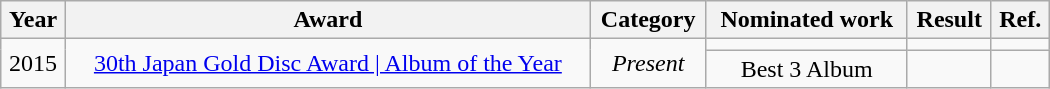<table class="wikitable" style="text-align:center; width:700px">
<tr>
<th>Year</th>
<th>Award</th>
<th>Category</th>
<th>Nominated work</th>
<th>Result</th>
<th>Ref.</th>
</tr>
<tr>
<td rowspan="2">2015</td>
<td rowspan="2"><a href='#'>30th Japan Gold Disc Award  
| Album of the Year</a></td>
<td rowspan="2"><em>Present</em></td>
<td></td>
<td></td>
</tr>
<tr>
<td>Best 3 Album</td>
<td></td>
<td></td>
</tr>
</table>
